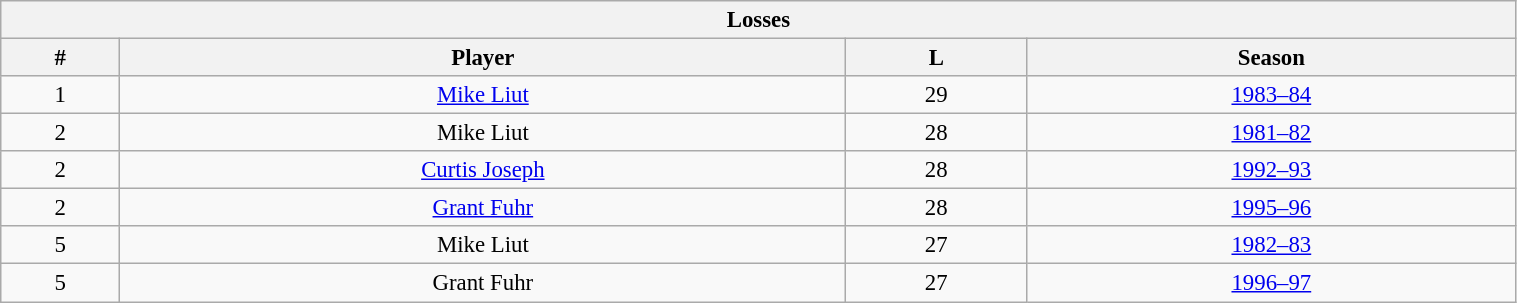<table class="wikitable" style="text-align: center; font-size: 95%" width="80%">
<tr>
<th colspan="4">Losses</th>
</tr>
<tr>
<th>#</th>
<th>Player</th>
<th>L</th>
<th>Season</th>
</tr>
<tr>
<td>1</td>
<td><a href='#'>Mike Liut</a></td>
<td>29</td>
<td><a href='#'>1983–84</a></td>
</tr>
<tr>
<td>2</td>
<td>Mike Liut</td>
<td>28</td>
<td><a href='#'>1981–82</a></td>
</tr>
<tr>
<td>2</td>
<td><a href='#'>Curtis Joseph</a></td>
<td>28</td>
<td><a href='#'>1992–93</a></td>
</tr>
<tr>
<td>2</td>
<td><a href='#'>Grant Fuhr</a></td>
<td>28</td>
<td><a href='#'>1995–96</a></td>
</tr>
<tr>
<td>5</td>
<td>Mike Liut</td>
<td>27</td>
<td><a href='#'>1982–83</a></td>
</tr>
<tr>
<td>5</td>
<td>Grant Fuhr</td>
<td>27</td>
<td><a href='#'>1996–97</a></td>
</tr>
</table>
